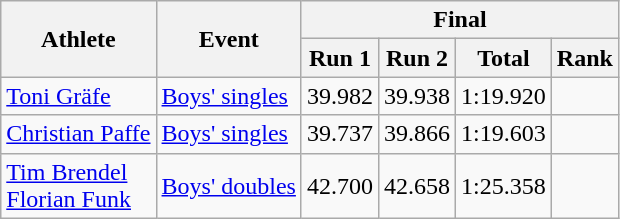<table class="wikitable">
<tr>
<th rowspan="2">Athlete</th>
<th rowspan="2">Event</th>
<th colspan="4">Final</th>
</tr>
<tr>
<th>Run 1</th>
<th>Run 2</th>
<th>Total</th>
<th>Rank</th>
</tr>
<tr>
<td><a href='#'>Toni Gräfe</a></td>
<td><a href='#'>Boys' singles</a></td>
<td align="center">39.982</td>
<td align="center">39.938</td>
<td align="center">1:19.920</td>
<td align="center"></td>
</tr>
<tr>
<td><a href='#'>Christian Paffe</a></td>
<td><a href='#'>Boys' singles</a></td>
<td align="center">39.737</td>
<td align="center">39.866</td>
<td align="center">1:19.603</td>
<td align="center"></td>
</tr>
<tr>
<td><a href='#'>Tim Brendel</a><br><a href='#'>Florian Funk</a></td>
<td><a href='#'>Boys' doubles</a></td>
<td align="center">42.700</td>
<td align="center">42.658</td>
<td align="center">1:25.358</td>
<td align="center"></td>
</tr>
</table>
